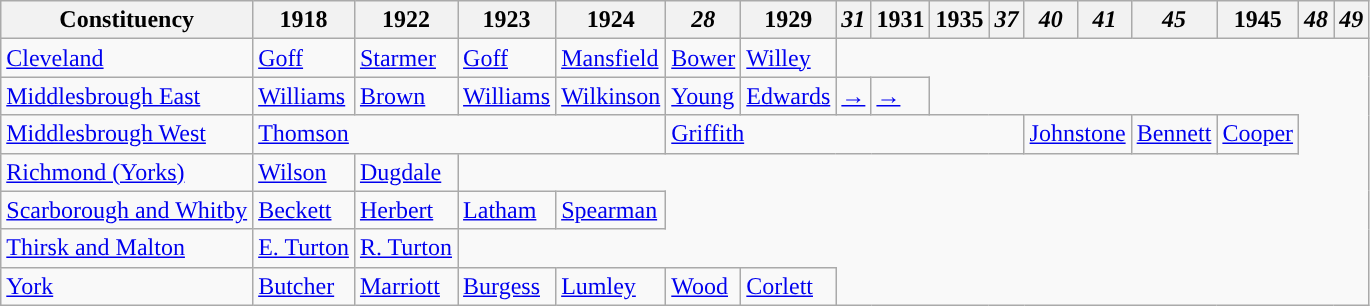<table class="wikitable">
<tr>
<th>Constituency</th>
<th>1918</th>
<th>1922</th>
<th>1923</th>
<th>1924</th>
<th><em>28</em></th>
<th>1929</th>
<th><em>31</em></th>
<th>1931</th>
<th>1935</th>
<th><em>37</em></th>
<th><em>40</em></th>
<th><em>41</em></th>
<th><em>45</em></th>
<th>1945</th>
<th><em>48</em></th>
<th><em>49</em></th>
</tr>
<tr>
<td><a href='#'>Cleveland</a></td>
<td><a href='#'>Goff</a></td>
<td><a href='#'>Starmer</a></td>
<td><a href='#'>Goff</a></td>
<td><a href='#'>Mansfield</a></td>
<td><a href='#'>Bower</a></td>
<td><a href='#'>Willey</a></td>
</tr>
<tr>
<td><a href='#'>Middlesbrough East</a></td>
<td><a href='#'>Williams</a></td>
<td><a href='#'>Brown</a></td>
<td><a href='#'>Williams</a></td>
<td><a href='#'>Wilkinson</a></td>
<td><a href='#'>Young</a></td>
<td><a href='#'>Edwards</a></td>
<td><a href='#'>→</a></td>
<td><a href='#'>→</a></td>
</tr>
<tr>
<td><a href='#'>Middlesbrough West</a></td>
<td colspan="4"><a href='#'>Thomson</a></td>
<td colspan="6"><a href='#'>Griffith</a></td>
<td colspan="2"><a href='#'>Johnstone</a></td>
<td><a href='#'>Bennett</a></td>
<td><a href='#'>Cooper</a></td>
</tr>
<tr>
<td><a href='#'>Richmond (Yorks)</a></td>
<td><a href='#'>Wilson</a></td>
<td><a href='#'>Dugdale</a></td>
</tr>
<tr>
<td><a href='#'>Scarborough and Whitby</a></td>
<td><a href='#'>Beckett</a></td>
<td><a href='#'>Herbert</a></td>
<td><a href='#'>Latham</a></td>
<td><a href='#'>Spearman</a></td>
</tr>
<tr>
<td><a href='#'>Thirsk and Malton</a></td>
<td><a href='#'>E. Turton</a></td>
<td><a href='#'>R. Turton</a></td>
</tr>
<tr>
<td><a href='#'>York</a></td>
<td><a href='#'>Butcher</a></td>
<td><a href='#'>Marriott</a></td>
<td><a href='#'>Burgess</a></td>
<td><a href='#'>Lumley</a></td>
<td><a href='#'>Wood</a></td>
<td><a href='#'>Corlett</a></td>
</tr>
</table>
